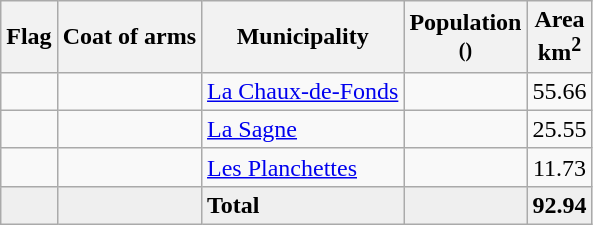<table class="wikitable">
<tr>
<th>Flag</th>
<th>Coat of arms</th>
<th>Municipality</th>
<th>Population<br><small>()</small></th>
<th>Area <br>km<sup>2</sup></th>
</tr>
<tr>
<td></td>
<td></td>
<td><a href='#'>La Chaux-de-Fonds</a></td>
<td align="center"></td>
<td align="center">55.66</td>
</tr>
<tr>
<td></td>
<td></td>
<td><a href='#'>La Sagne</a></td>
<td align="center"></td>
<td align="center">25.55</td>
</tr>
<tr>
<td></td>
<td></td>
<td><a href='#'>Les Planchettes</a></td>
<td align="center"></td>
<td align="center">11.73</td>
</tr>
<tr>
<td bgcolor="#EFEFEF"></td>
<td bgcolor="#EFEFEF"></td>
<td bgcolor="#EFEFEF"><strong>Total</strong></td>
<td bgcolor="#EFEFEF" align="center"></td>
<td bgcolor="#EFEFEF" align="center"><strong>92.94</strong></td>
</tr>
</table>
